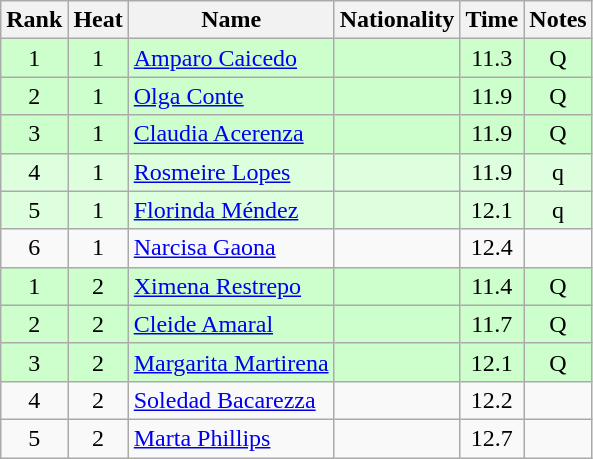<table class="wikitable sortable" style="text-align:center">
<tr>
<th>Rank</th>
<th>Heat</th>
<th>Name</th>
<th>Nationality</th>
<th>Time</th>
<th>Notes</th>
</tr>
<tr bgcolor=ccffcc>
<td>1</td>
<td>1</td>
<td align=left><a href='#'>Amparo Caicedo</a></td>
<td align=left></td>
<td>11.3</td>
<td>Q</td>
</tr>
<tr bgcolor=ccffcc>
<td>2</td>
<td>1</td>
<td align=left><a href='#'>Olga Conte</a></td>
<td align=left></td>
<td>11.9</td>
<td>Q</td>
</tr>
<tr bgcolor=ccffcc>
<td>3</td>
<td>1</td>
<td align=left><a href='#'>Claudia Acerenza</a></td>
<td align=left></td>
<td>11.9</td>
<td>Q</td>
</tr>
<tr bgcolor=ddffdd>
<td>4</td>
<td>1</td>
<td align=left><a href='#'>Rosmeire Lopes</a></td>
<td align=left></td>
<td>11.9</td>
<td>q</td>
</tr>
<tr bgcolor=ddffdd>
<td>5</td>
<td>1</td>
<td align=left><a href='#'>Florinda Méndez</a></td>
<td align=left></td>
<td>12.1</td>
<td>q</td>
</tr>
<tr>
<td>6</td>
<td>1</td>
<td align=left><a href='#'>Narcisa Gaona</a></td>
<td align=left></td>
<td>12.4</td>
<td></td>
</tr>
<tr bgcolor=ccffcc>
<td>1</td>
<td>2</td>
<td align=left><a href='#'>Ximena Restrepo</a></td>
<td align=left></td>
<td>11.4</td>
<td>Q</td>
</tr>
<tr bgcolor=ccffcc>
<td>2</td>
<td>2</td>
<td align=left><a href='#'>Cleide Amaral</a></td>
<td align=left></td>
<td>11.7</td>
<td>Q</td>
</tr>
<tr bgcolor=ccffcc>
<td>3</td>
<td>2</td>
<td align=left><a href='#'>Margarita Martirena</a></td>
<td align=left></td>
<td>12.1</td>
<td>Q</td>
</tr>
<tr>
<td>4</td>
<td>2</td>
<td align=left><a href='#'>Soledad Bacarezza</a></td>
<td align=left></td>
<td>12.2</td>
<td></td>
</tr>
<tr>
<td>5</td>
<td>2</td>
<td align=left><a href='#'>Marta Phillips</a></td>
<td align=left></td>
<td>12.7</td>
<td></td>
</tr>
</table>
